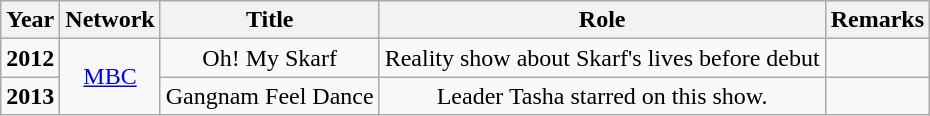<table class="wikitable">
<tr>
<th>Year</th>
<th>Network</th>
<th>Title</th>
<th>Role</th>
<th>Remarks</th>
</tr>
<tr>
<td style="text-align:center;"><strong>2012</strong></td>
<td rowspan="3" style="text-align:center;"><a href='#'>MBC</a></td>
<td style="text-align:center;">Oh! My Skarf</td>
<td style="text-align:center;">Reality show about Skarf's lives before debut</td>
<td></td>
</tr>
<tr>
<td style="text-align:center;"><strong>2013</strong></td>
<td style="text-align:center;">Gangnam Feel Dance</td>
<td style="text-align:center;">Leader Tasha starred on this show.</td>
<td></td>
</tr>
</table>
